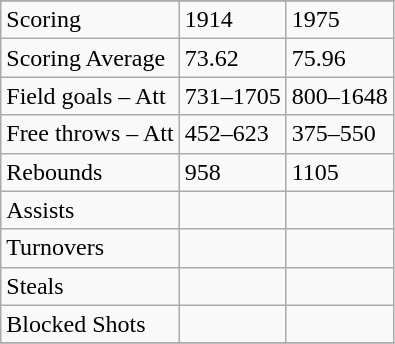<table class="wikitable">
<tr>
</tr>
<tr>
<td>Scoring</td>
<td>1914</td>
<td>1975</td>
</tr>
<tr>
<td>Scoring Average</td>
<td>73.62</td>
<td>75.96</td>
</tr>
<tr>
<td>Field goals – Att</td>
<td>731–1705</td>
<td>800–1648</td>
</tr>
<tr>
<td>Free throws – Att</td>
<td>452–623</td>
<td>375–550</td>
</tr>
<tr>
<td>Rebounds</td>
<td>958</td>
<td>1105</td>
</tr>
<tr>
<td>Assists</td>
<td></td>
<td></td>
</tr>
<tr>
<td>Turnovers</td>
<td></td>
<td></td>
</tr>
<tr>
<td>Steals</td>
<td></td>
<td></td>
</tr>
<tr>
<td>Blocked Shots</td>
<td></td>
<td></td>
</tr>
<tr>
</tr>
</table>
